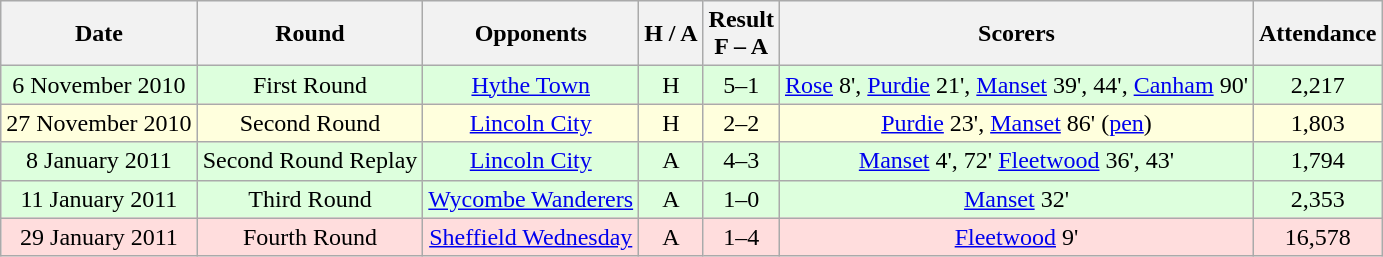<table class="wikitable" style="text-align:center">
<tr bgcolor="#f0f6ff">
<th>Date</th>
<th>Round</th>
<th>Opponents</th>
<th>H / A</th>
<th>Result<br>F – A</th>
<th>Scorers</th>
<th>Attendance</th>
</tr>
<tr bgcolor="#ddffdd">
<td>6 November 2010</td>
<td>First Round</td>
<td><a href='#'>Hythe Town</a></td>
<td>H</td>
<td>5–1</td>
<td><a href='#'>Rose</a> 8', <a href='#'>Purdie</a> 21', <a href='#'>Manset</a> 39', 44', <a href='#'>Canham</a> 90'</td>
<td>2,217</td>
</tr>
<tr bgcolor="#ffffdd">
<td>27 November 2010</td>
<td>Second Round</td>
<td><a href='#'>Lincoln City</a></td>
<td>H</td>
<td>2–2</td>
<td><a href='#'>Purdie</a> 23', <a href='#'>Manset</a> 86' (<a href='#'>pen</a>)</td>
<td>1,803</td>
</tr>
<tr bgcolor="#ddffdd">
<td>8 January 2011</td>
<td>Second Round Replay</td>
<td><a href='#'>Lincoln City</a></td>
<td>A</td>
<td>4–3</td>
<td><a href='#'>Manset</a> 4', 72' <a href='#'>Fleetwood</a> 36', 43'</td>
<td>1,794</td>
</tr>
<tr bgcolor="ddffdd">
<td>11 January 2011</td>
<td>Third Round</td>
<td><a href='#'>Wycombe Wanderers</a></td>
<td>A</td>
<td>1–0</td>
<td><a href='#'>Manset</a> 32'</td>
<td>2,353</td>
</tr>
<tr bgcolor="#ffdddd">
<td>29 January 2011</td>
<td>Fourth Round</td>
<td><a href='#'>Sheffield Wednesday</a></td>
<td>A</td>
<td>1–4</td>
<td><a href='#'>Fleetwood</a> 9'</td>
<td>16,578</td>
</tr>
</table>
